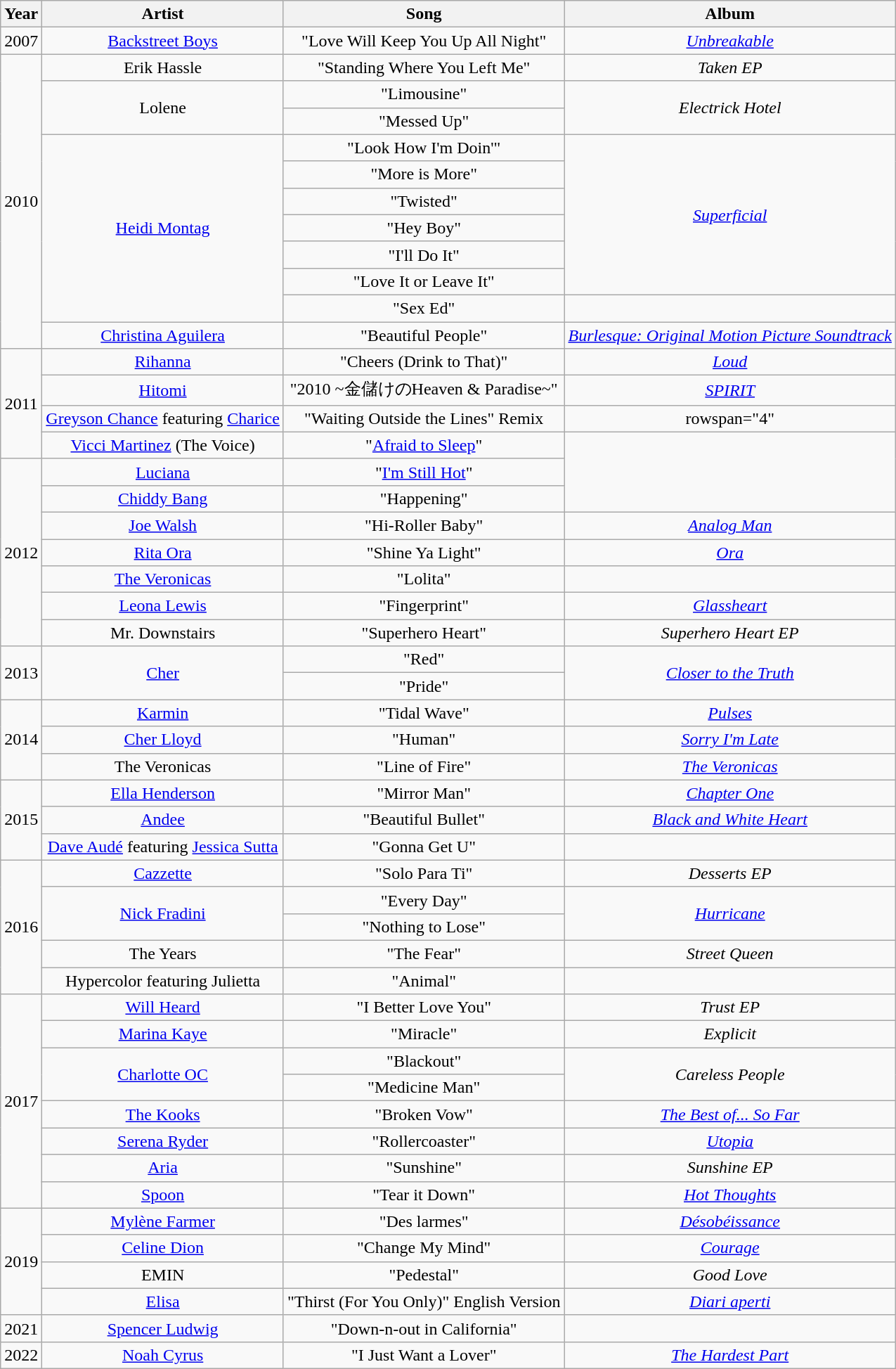<table class="wikitable sortable" style="text-align:center">
<tr>
<th align="center">Year</th>
<th>Artist</th>
<th>Song</th>
<th align="center">Album</th>
</tr>
<tr>
<td>2007</td>
<td><a href='#'>Backstreet Boys</a></td>
<td>"Love Will Keep You Up All Night"</td>
<td><em><a href='#'>Unbreakable</a></em></td>
</tr>
<tr>
<td rowspan="11">2010</td>
<td>Erik Hassle</td>
<td>"Standing Where You Left Me"</td>
<td><em>Taken EP</em></td>
</tr>
<tr>
<td rowspan="2">Lolene</td>
<td>"Limousine"</td>
<td rowspan="2"><em>Electrick Hotel</em></td>
</tr>
<tr>
<td>"Messed Up"</td>
</tr>
<tr>
<td rowspan="7"><a href='#'>Heidi Montag</a></td>
<td>"Look How I'm Doin'"</td>
<td rowspan="6"><em><a href='#'>Superficial</a></em></td>
</tr>
<tr>
<td>"More is More"</td>
</tr>
<tr>
<td>"Twisted"</td>
</tr>
<tr>
<td>"Hey Boy"</td>
</tr>
<tr>
<td>"I'll Do It"</td>
</tr>
<tr>
<td>"Love It or Leave It"</td>
</tr>
<tr>
<td>"Sex Ed"</td>
<td></td>
</tr>
<tr>
<td><a href='#'>Christina Aguilera</a></td>
<td>"Beautiful People"</td>
<td><em><a href='#'>Burlesque: Original Motion Picture Soundtrack</a></em></td>
</tr>
<tr>
<td rowspan="4">2011</td>
<td><a href='#'>Rihanna</a></td>
<td>"Cheers (Drink to That)"</td>
<td><em><a href='#'>Loud</a></em></td>
</tr>
<tr>
<td><a href='#'>Hitomi</a></td>
<td>"2010 ~金儲けのHeaven & Paradise~"</td>
<td><em><a href='#'>SPIRIT</a></em></td>
</tr>
<tr>
<td><a href='#'>Greyson Chance</a> featuring <a href='#'>Charice</a></td>
<td>"Waiting Outside the Lines" Remix</td>
<td>rowspan="4" </td>
</tr>
<tr>
<td><a href='#'>Vicci Martinez</a> (The Voice)</td>
<td>"<a href='#'>Afraid to Sleep</a>"</td>
</tr>
<tr>
<td rowspan="7">2012</td>
<td><a href='#'>Luciana</a></td>
<td>"<a href='#'>I'm Still Hot</a>"</td>
</tr>
<tr>
<td><a href='#'>Chiddy Bang</a></td>
<td>"Happening"</td>
</tr>
<tr>
<td><a href='#'>Joe Walsh</a></td>
<td>"Hi-Roller Baby"</td>
<td><em><a href='#'>Analog Man</a></em></td>
</tr>
<tr>
<td><a href='#'>Rita Ora</a></td>
<td>"Shine Ya Light"</td>
<td><em><a href='#'>Ora</a></em></td>
</tr>
<tr>
<td><a href='#'>The Veronicas</a></td>
<td>"Lolita"</td>
<td></td>
</tr>
<tr>
<td><a href='#'>Leona Lewis</a></td>
<td>"Fingerprint"</td>
<td><em><a href='#'>Glassheart</a></em></td>
</tr>
<tr>
<td>Mr. Downstairs</td>
<td>"Superhero Heart"</td>
<td><em>Superhero Heart EP</em></td>
</tr>
<tr>
<td rowspan="2">2013</td>
<td rowspan="2"><a href='#'>Cher</a></td>
<td>"Red"</td>
<td rowspan="2"><em><a href='#'>Closer to the Truth</a></em></td>
</tr>
<tr>
<td>"Pride"</td>
</tr>
<tr>
<td rowspan="3">2014</td>
<td><a href='#'>Karmin</a></td>
<td>"Tidal Wave"</td>
<td><em><a href='#'>Pulses</a></em></td>
</tr>
<tr>
<td><a href='#'>Cher Lloyd</a></td>
<td>"Human"</td>
<td><em><a href='#'>Sorry I'm Late</a></em></td>
</tr>
<tr>
<td>The Veronicas</td>
<td>"Line of Fire"</td>
<td><em><a href='#'>The Veronicas</a></em></td>
</tr>
<tr>
<td rowspan="3">2015</td>
<td><a href='#'>Ella Henderson</a></td>
<td>"Mirror Man"</td>
<td><em><a href='#'>Chapter One</a></em></td>
</tr>
<tr>
<td><a href='#'>Andee</a></td>
<td>"Beautiful Bullet"</td>
<td><em><a href='#'>Black and White Heart</a></em></td>
</tr>
<tr>
<td><a href='#'>Dave Audé</a> featuring <a href='#'>Jessica Sutta</a></td>
<td>"Gonna Get U"</td>
<td></td>
</tr>
<tr>
<td rowspan="5">2016</td>
<td><a href='#'>Cazzette</a></td>
<td>"Solo Para Ti"</td>
<td><em>Desserts EP</em></td>
</tr>
<tr>
<td rowspan="2"><a href='#'>Nick Fradini</a></td>
<td>"Every Day"</td>
<td rowspan="2"><em><a href='#'>Hurricane</a></em></td>
</tr>
<tr>
<td>"Nothing to Lose"</td>
</tr>
<tr>
<td>The Years</td>
<td>"The Fear"</td>
<td><em>Street Queen</em></td>
</tr>
<tr>
<td>Hypercolor featuring Julietta</td>
<td>"Animal"</td>
<td></td>
</tr>
<tr>
<td rowspan="8">2017</td>
<td><a href='#'>Will Heard</a></td>
<td>"I Better Love You"</td>
<td><em>Trust EP</em></td>
</tr>
<tr>
<td><a href='#'>Marina Kaye</a></td>
<td>"Miracle"</td>
<td><em>Explicit</em></td>
</tr>
<tr>
<td rowspan="2"><a href='#'>Charlotte OC</a></td>
<td>"Blackout"</td>
<td rowspan="2"><em>Careless People</em></td>
</tr>
<tr>
<td>"Medicine Man"</td>
</tr>
<tr>
<td><a href='#'>The Kooks</a></td>
<td>"Broken Vow"</td>
<td><em><a href='#'>The Best of... So Far</a></em></td>
</tr>
<tr>
<td><a href='#'>Serena Ryder</a></td>
<td>"Rollercoaster"</td>
<td><em><a href='#'>Utopia</a></em></td>
</tr>
<tr>
<td><a href='#'>Aria</a></td>
<td>"Sunshine"</td>
<td><em>Sunshine EP</em></td>
</tr>
<tr>
<td><a href='#'>Spoon</a></td>
<td>"Tear it Down"</td>
<td><em><a href='#'>Hot Thoughts</a></em></td>
</tr>
<tr>
<td rowspan="4">2019</td>
<td><a href='#'>Mylène Farmer</a></td>
<td>"Des larmes"</td>
<td><em><a href='#'>Désobéissance</a></em></td>
</tr>
<tr>
<td><a href='#'>Celine Dion</a></td>
<td>"Change My Mind"</td>
<td><em><a href='#'>Courage</a></em></td>
</tr>
<tr>
<td>EMIN</td>
<td>"Pedestal"</td>
<td><em>Good Love</em></td>
</tr>
<tr>
<td><a href='#'>Elisa</a></td>
<td>"Thirst (For You Only)" English Version</td>
<td><em><a href='#'>Diari aperti</a></em></td>
</tr>
<tr>
<td>2021</td>
<td><a href='#'>Spencer Ludwig</a></td>
<td>"Down-n-out in California"</td>
<td></td>
</tr>
<tr>
<td>2022</td>
<td><a href='#'>Noah Cyrus</a></td>
<td>"I Just Want a Lover"</td>
<td><em><a href='#'>The Hardest Part</a></em></td>
</tr>
</table>
